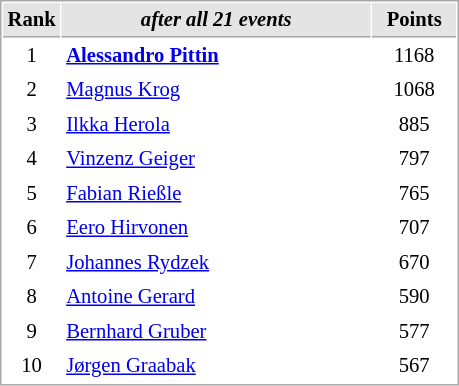<table cellspacing="1" cellpadding="3" style="border:1px solid #AAAAAA;font-size:86%">
<tr style="background-color: #E4E4E4;">
<th style="border-bottom:1px solid #AAAAAA; width: 10px;">Rank</th>
<th style="border-bottom:1px solid #AAAAAA; width: 200px;"><em>after all 21 events</em></th>
<th style="border-bottom:1px solid #AAAAAA; width: 50px;">Points</th>
</tr>
<tr>
<td align=center>1</td>
<td><strong> <a href='#'>Alessandro Pittin</a></strong></td>
<td align=center>1168</td>
</tr>
<tr>
<td align=center>2</td>
<td> <a href='#'>Magnus Krog</a></td>
<td align=center>1068</td>
</tr>
<tr>
<td align=center>3</td>
<td> <a href='#'>Ilkka Herola</a></td>
<td align=center>885</td>
</tr>
<tr>
<td align=center>4</td>
<td> <a href='#'>Vinzenz Geiger</a></td>
<td align=center>797</td>
</tr>
<tr>
<td align=center>5</td>
<td> <a href='#'>Fabian Rießle</a></td>
<td align=center>765</td>
</tr>
<tr>
<td align=center>6</td>
<td> <a href='#'>Eero Hirvonen</a></td>
<td align=center>707</td>
</tr>
<tr>
<td align=center>7</td>
<td> <a href='#'>Johannes Rydzek</a></td>
<td align=center>670</td>
</tr>
<tr>
<td align=center>8</td>
<td> <a href='#'>Antoine Gerard</a></td>
<td align=center>590</td>
</tr>
<tr>
<td align=center>9</td>
<td> <a href='#'>Bernhard Gruber</a></td>
<td align=center>577</td>
</tr>
<tr>
<td align=center>10</td>
<td> <a href='#'>Jørgen Graabak</a></td>
<td align=center>567</td>
</tr>
</table>
